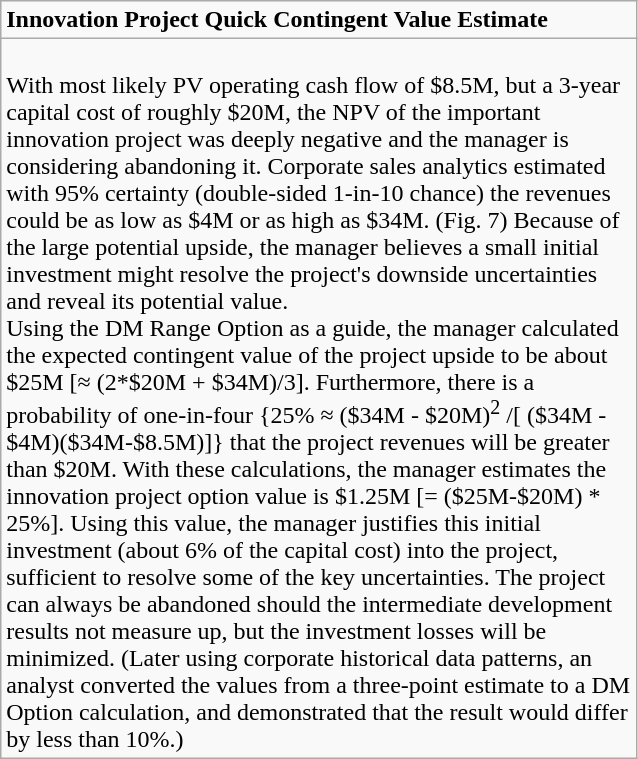<table class="wikitable floatright" | width="425">
<tr>
<td><strong>Innovation Project Quick Contingent Value Estimate</strong></td>
</tr>
<tr>
<td><br>With most likely PV operating cash flow of $8.5M, but a 3-year capital cost of roughly $20M, the NPV of the important innovation project was deeply negative and the manager is considering abandoning it. Corporate sales analytics estimated with 95% certainty (double-sided 1-in-10 chance) the revenues could be as low as $4M or as high as $34M. (Fig. 7) Because of the large potential upside, the manager believes a small initial investment might resolve the project's downside uncertainties and reveal its potential value. <br>Using the DM Range Option as a guide, the manager calculated the expected contingent value of the project upside to be about $25M [≈ (2*$20M + $34M)/3]. Furthermore, there is a probability of one-in-four {25% ≈ ($34M - $20M)<sup>2</sup> /[ ($34M - $4M)($34M-$8.5M)]} that the project revenues will be greater than $20M. With these calculations, the manager estimates the innovation project option value is $1.25M [= ($25M-$20M) * 25%]. Using this value, the manager justifies this initial investment (about 6% of the capital cost) into the project, sufficient to resolve some of the key uncertainties. The project can always be abandoned should the intermediate development results not measure up, but the investment losses will be minimized. (Later using corporate historical data patterns, an analyst converted the values from a three-point estimate to a DM Option calculation, and demonstrated that the result would differ by less than 10%.)</td>
</tr>
</table>
